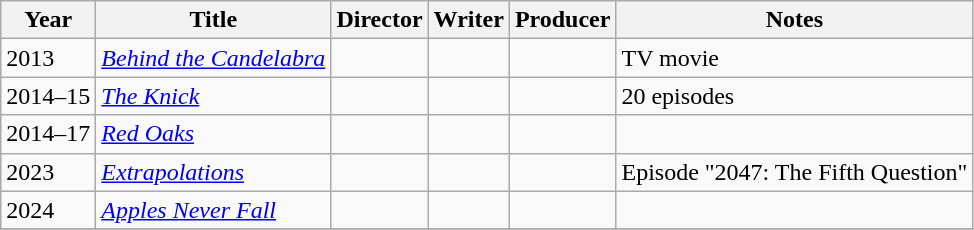<table class="wikitable">
<tr>
<th>Year</th>
<th>Title</th>
<th>Director</th>
<th>Writer</th>
<th>Producer</th>
<th>Notes</th>
</tr>
<tr>
<td>2013</td>
<td><em><a href='#'>Behind the Candelabra</a></em></td>
<td></td>
<td></td>
<td></td>
<td>TV movie</td>
</tr>
<tr>
<td>2014–15</td>
<td><em><a href='#'>The Knick</a></em></td>
<td></td>
<td></td>
<td></td>
<td>20 episodes</td>
</tr>
<tr>
<td>2014–17</td>
<td><em><a href='#'>Red Oaks</a></em></td>
<td></td>
<td></td>
<td></td>
<td></td>
</tr>
<tr>
<td>2023</td>
<td><em><a href='#'>Extrapolations</a></em></td>
<td></td>
<td></td>
<td></td>
<td>Episode "2047: The Fifth Question"</td>
</tr>
<tr>
<td>2024</td>
<td><em><a href='#'>Apples Never Fall</a></em></td>
<td></td>
<td></td>
<td></td>
<td></td>
</tr>
<tr>
</tr>
</table>
